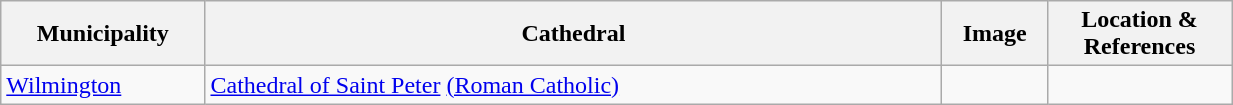<table width=65% class="wikitable">
<tr>
<th width = 10%>Municipality</th>
<th width = 40%>Cathedral</th>
<th width = 5%>Image</th>
<th width = 10%>Location & References</th>
</tr>
<tr>
<td><a href='#'>Wilmington</a></td>
<td><a href='#'>Cathedral of Saint Peter</a> <a href='#'>(Roman Catholic)</a></td>
<td></td>
<td><small></small><br></td>
</tr>
</table>
